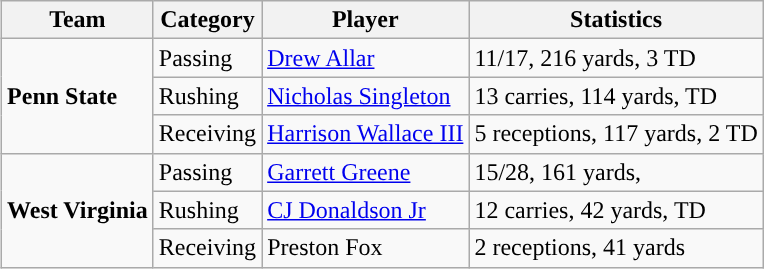<table class="wikitable" style="float: right;">
<tr>
<th>Team</th>
<th>Category</th>
<th>Player</th>
<th>Statistics</th>
</tr>
<tr>
<td rowspan=3><strong>Penn State</strong></td>
<td>Passing</td>
<td><a href='#'>Drew Allar</a></td>
<td>11/17, 216 yards, 3 TD</td>
</tr>
<tr>
<td>Rushing</td>
<td><a href='#'>Nicholas Singleton</a></td>
<td>13 carries, 114 yards, TD</td>
</tr>
<tr>
<td>Receiving</td>
<td><a href='#'>Harrison Wallace III</a></td>
<td>5 receptions, 117 yards, 2 TD</td>
</tr>
<tr>
<td rowspan=3><strong>West Virginia</strong></td>
<td>Passing</td>
<td><a href='#'>Garrett Greene</a></td>
<td>15/28, 161 yards,</td>
</tr>
<tr>
<td>Rushing</td>
<td><a href='#'>CJ Donaldson Jr</a></td>
<td>12 carries, 42 yards, TD</td>
</tr>
<tr>
<td>Receiving</td>
<td>Preston Fox</td>
<td>2 receptions, 41 yards</td>
</tr>
</table>
